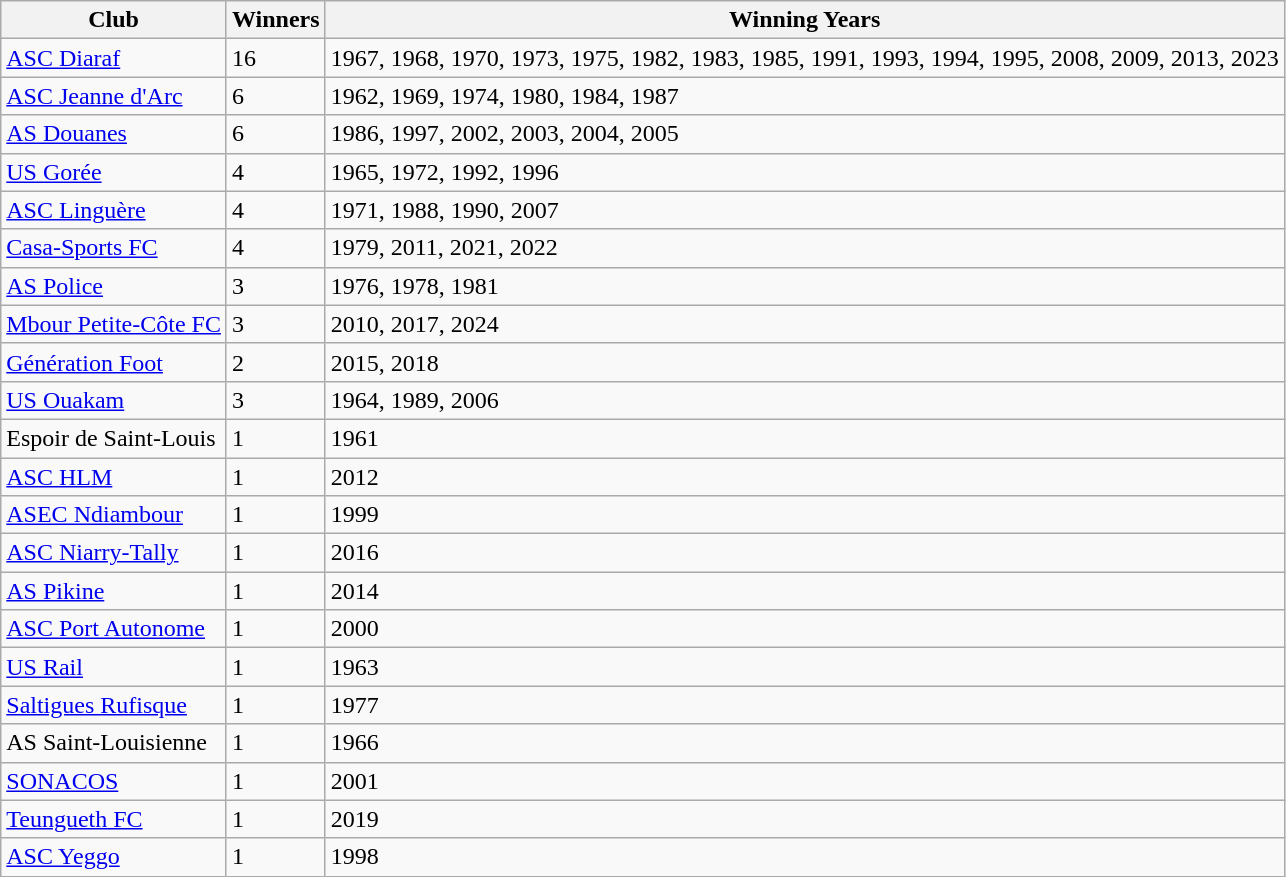<table class="wikitable">
<tr>
<th>Club</th>
<th>Winners</th>
<th>Winning Years</th>
</tr>
<tr>
<td><a href='#'>ASC Diaraf</a></td>
<td>16</td>
<td>1967, 1968, 1970, 1973, 1975, 1982, 1983, 1985, 1991, 1993, 1994, 1995, 2008, 2009, 2013, 2023</td>
</tr>
<tr>
<td><a href='#'>ASC Jeanne d'Arc</a></td>
<td>6</td>
<td>1962, 1969, 1974, 1980, 1984, 1987</td>
</tr>
<tr>
<td><a href='#'>AS Douanes</a></td>
<td>6</td>
<td>1986, 1997, 2002, 2003, 2004, 2005</td>
</tr>
<tr>
<td><a href='#'>US Gorée</a></td>
<td>4</td>
<td>1965, 1972, 1992, 1996</td>
</tr>
<tr>
<td><a href='#'>ASC Linguère</a></td>
<td>4</td>
<td>1971, 1988, 1990, 2007</td>
</tr>
<tr>
<td><a href='#'>Casa-Sports FC</a></td>
<td>4</td>
<td>1979, 2011, 2021, 2022</td>
</tr>
<tr>
<td><a href='#'>AS Police</a></td>
<td>3</td>
<td>1976, 1978, 1981</td>
</tr>
<tr>
<td><a href='#'>Mbour Petite-Côte FC</a></td>
<td>3</td>
<td>2010, 2017, 2024</td>
</tr>
<tr>
<td><a href='#'>Génération Foot</a></td>
<td>2</td>
<td>2015, 2018</td>
</tr>
<tr>
<td><a href='#'>US Ouakam</a></td>
<td>3</td>
<td>1964, 1989, 2006</td>
</tr>
<tr>
<td>Espoir de Saint-Louis</td>
<td>1</td>
<td>1961</td>
</tr>
<tr>
<td><a href='#'>ASC HLM</a></td>
<td>1</td>
<td>2012</td>
</tr>
<tr>
<td><a href='#'>ASEC Ndiambour</a></td>
<td>1</td>
<td>1999</td>
</tr>
<tr>
<td><a href='#'>ASC Niarry-Tally</a></td>
<td>1</td>
<td>2016</td>
</tr>
<tr>
<td><a href='#'>AS Pikine</a></td>
<td>1</td>
<td>2014</td>
</tr>
<tr>
<td><a href='#'>ASC Port Autonome</a></td>
<td>1</td>
<td>2000</td>
</tr>
<tr>
<td><a href='#'>US Rail</a></td>
<td>1</td>
<td>1963</td>
</tr>
<tr>
<td><a href='#'>Saltigues Rufisque</a></td>
<td>1</td>
<td>1977</td>
</tr>
<tr>
<td>AS Saint-Louisienne</td>
<td>1</td>
<td>1966</td>
</tr>
<tr>
<td><a href='#'>SONACOS</a></td>
<td>1</td>
<td>2001</td>
</tr>
<tr>
<td><a href='#'>Teungueth FC</a></td>
<td>1</td>
<td>2019</td>
</tr>
<tr>
<td><a href='#'>ASC Yeggo</a></td>
<td>1</td>
<td>1998</td>
</tr>
</table>
